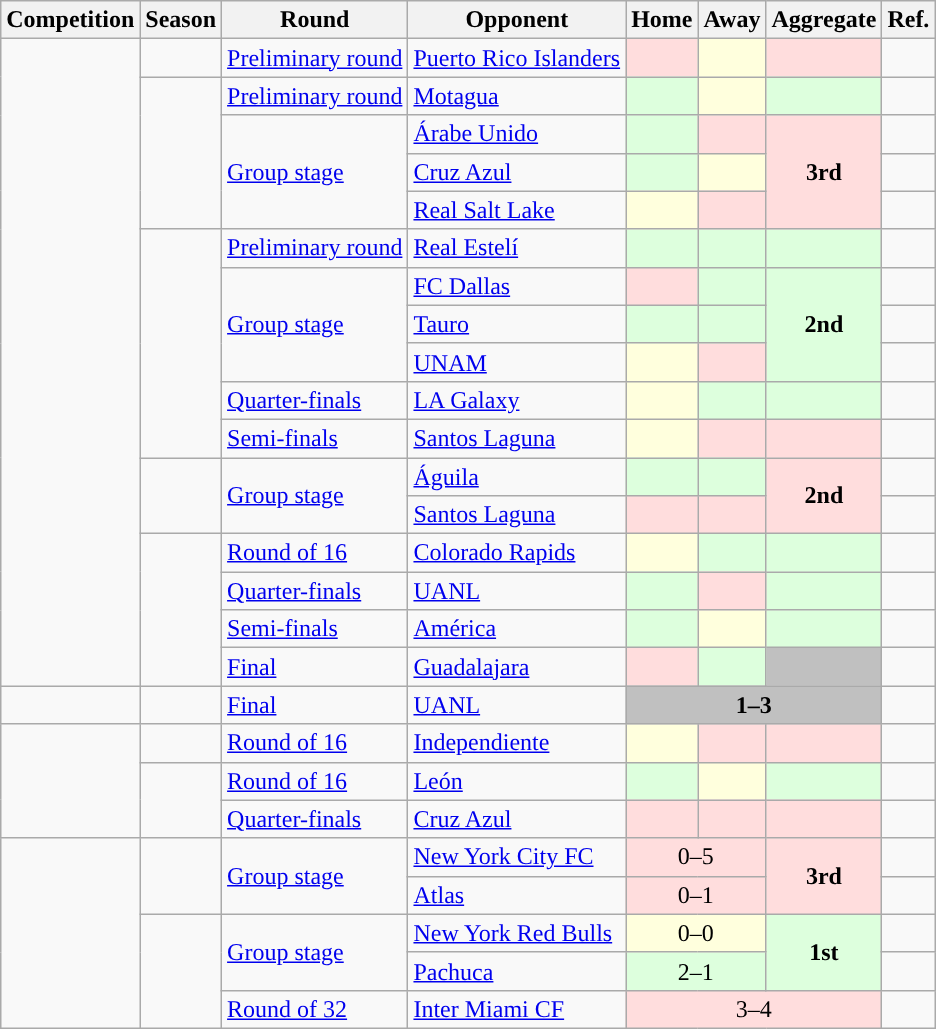<table class="wikitable" align=center>
<tr>
<th>Competition</th>
<th>Season</th>
<th>Round</th>
<th>Opponent</th>
<th>Home</th>
<th>Away</th>
<th>Aggregate</th>
<th>Ref.</th>
</tr>
<tr>
<td rowspan="17"></td>
<td style="text-align:left;"></td>
<td style="text-align:left;"><a href='#'>Preliminary round</a></td>
<td style="text-align:left;"> <a href='#'>Puerto Rico Islanders</a></td>
<td style="text-align:center; background:#fdd;"></td>
<td style="text-align:center; background:#ffd;"></td>
<td style="text-align:center; background:#fdd;"></td>
<td></td>
</tr>
<tr>
<td style="text-align:left;" rowspan="4"></td>
<td style="text-align:left;"><a href='#'>Preliminary round</a></td>
<td style="text-align:left;"> <a href='#'>Motagua</a></td>
<td style="text-align:center; background:#dfd;"></td>
<td style="text-align:center; background:#ffd;"></td>
<td style="text-align:center; background:#dfd;"></td>
<td></td>
</tr>
<tr>
<td style="text-align:left;" rowspan="3"><a href='#'>Group stage</a></td>
<td style="text-align:left;"> <a href='#'>Árabe Unido</a></td>
<td style="text-align:center; background:#dfd;"></td>
<td style="text-align:center; background:#fdd;"></td>
<td rowspan="3" style="text-align:center; background:#fdd;"><strong>3rd</strong></td>
<td></td>
</tr>
<tr>
<td style="text-align:left;"> <a href='#'>Cruz Azul</a></td>
<td style="text-align:center; background:#dfd;"></td>
<td style="text-align:center; background:#ffd;"></td>
<td></td>
</tr>
<tr>
<td style="text-align:left;"> <a href='#'>Real Salt Lake</a></td>
<td style="text-align:center; background:#ffd;"></td>
<td style="text-align:center; background:#fdd;"></td>
<td></td>
</tr>
<tr>
<td style="text-align:left;" rowspan="6"></td>
<td style="text-align:left;"><a href='#'>Preliminary round</a></td>
<td style="text-align:left;"> <a href='#'>Real Estelí</a></td>
<td style="text-align:center; background:#dfd;"></td>
<td style="text-align:center; background:#dfd;"></td>
<td style="text-align:center; background:#dfd;"></td>
<td></td>
</tr>
<tr>
<td style="text-align:left;" rowspan="3"><a href='#'>Group stage</a></td>
<td style="text-align:left;"> <a href='#'>FC Dallas</a></td>
<td style="text-align:center; background:#fdd;"></td>
<td style="text-align:center; background:#dfd;"></td>
<td rowspan="3" style="text-align:center; background:#dfd;"><strong>2nd</strong></td>
<td></td>
</tr>
<tr>
<td style="text-align:left;"> <a href='#'>Tauro</a></td>
<td style="text-align:center; background:#dfd;"></td>
<td style="text-align:center; background:#dfd;"></td>
<td></td>
</tr>
<tr>
<td style="text-align:left;"> <a href='#'>UNAM</a></td>
<td style="text-align:center; background:#ffd;"></td>
<td style="text-align:center; background:#fdd;"></td>
<td></td>
</tr>
<tr>
<td style="text-align:left;"><a href='#'>Quarter-finals</a></td>
<td style="text-align:left;"> <a href='#'>LA Galaxy</a></td>
<td style="text-align:center; background:#ffd;"></td>
<td style="text-align:center; background:#dfd;"></td>
<td style="text-align:center; background:#dfd;"></td>
<td></td>
</tr>
<tr>
<td style="text-align:left;"><a href='#'>Semi-finals</a></td>
<td style="text-align:left;"> <a href='#'>Santos Laguna</a></td>
<td style="text-align:center; background:#ffd;"></td>
<td style="text-align:center; background:#fdd;"></td>
<td style="text-align:center; background:#fdd;"></td>
<td></td>
</tr>
<tr>
<td style="text-align:left;" rowspan="2"></td>
<td style="text-align:left;" rowspan="2"><a href='#'>Group stage</a></td>
<td style="text-align:left;"> <a href='#'>Águila</a></td>
<td style="text-align:center; background:#dfd;"></td>
<td style="text-align:center; background:#dfd;"></td>
<td rowspan="2" style="text-align:center; background:#fdd;"><strong>2nd</strong></td>
<td></td>
</tr>
<tr>
<td style="text-align:left;"> <a href='#'>Santos Laguna</a></td>
<td style="text-align:center; background:#fdd;"></td>
<td style="text-align:center; background:#fdd;"></td>
<td></td>
</tr>
<tr>
<td style="text-align:left;" rowspan="4"></td>
<td style="text-align:left;"><a href='#'>Round of 16</a></td>
<td style="text-align:left;"> <a href='#'>Colorado Rapids</a></td>
<td style="text-align:center; background:#ffd;"></td>
<td style="text-align:center; background:#dfd;"></td>
<td style="text-align:center; background:#dfd;"></td>
<td></td>
</tr>
<tr>
<td style="text-align:left;"><a href='#'>Quarter-finals</a></td>
<td style="text-align:left;"> <a href='#'>UANL</a></td>
<td style="text-align:center; background:#dfd;"></td>
<td style="text-align:center; background:#fdd;"></td>
<td style="text-align:center; background:#dfd;"></td>
<td></td>
</tr>
<tr>
<td style="text-align:left;"><a href='#'>Semi-finals</a></td>
<td style="text-align:left;"> <a href='#'>América</a></td>
<td style="text-align:center; background:#dfd;"></td>
<td style="text-align:center; background:#ffd;"></td>
<td style="text-align:center; background:#dfd;"></td>
<td></td>
</tr>
<tr>
<td style="text-align:left;"><a href='#'>Final</a></td>
<td style="text-align:left;"> <a href='#'>Guadalajara</a></td>
<td style="text-align:center; background:#fdd;"></td>
<td style="text-align:center; background:#dfd;"></td>
<td style="text-align:center; background:silver"></td>
<td></td>
</tr>
<tr>
<td style="text-align:left;"></td>
<td style="text-align:left;"></td>
<td style="text-align:left;"><a href='#'>Final</a></td>
<td style="text-align:left;"> <a href='#'>UANL</a></td>
<td colspan="3" bgcolor=silver style="text-align:center;"><strong>1–3</strong></td>
<td></td>
</tr>
<tr>
<td style="text-align:left;" rowspan="3"></td>
<td style="text-align:left;"></td>
<td style="text-align:left;"><a href='#'>Round of 16</a></td>
<td style="text-align:left;"> <a href='#'>Independiente</a></td>
<td style="text-align:center; background:#ffd;"></td>
<td style="text-align:center; background:#fdd;"></td>
<td style="text-align:center; background:#fdd;"></td>
<td></td>
</tr>
<tr>
<td style="text-align:left;" rowspan="2"></td>
<td style="text-align:left;"><a href='#'>Round of 16</a></td>
<td style="text-align:left;"> <a href='#'>León</a></td>
<td style="text-align:center; background:#dfd;"></td>
<td style="text-align:center; background:#ffd;"></td>
<td style="text-align:center; background:#dfd;"></td>
<td></td>
</tr>
<tr>
<td style="text-align:left;"><a href='#'>Quarter-finals</a></td>
<td style="text-align:left;"> <a href='#'>Cruz Azul</a></td>
<td style="text-align:center; background:#fdd;"></td>
<td style="text-align:center; background:#fdd;"></td>
<td style="text-align:center; background:#fdd;"></td>
<td></td>
</tr>
<tr>
<td style="text-align:left;" rowspan="5"></td>
<td style="text-align:left;" rowspan="2"></td>
<td style="text-align:left;" rowspan="2"><a href='#'>Group stage</a></td>
<td style="text-align:left;"> <a href='#'>New York City FC</a></td>
<td colspan="2" style="text-align:center; background:#fdd;">0–5</td>
<td rowspan="2" style="text-align:center; background:#fdd;"><strong>3rd</strong></td>
<td></td>
</tr>
<tr>
<td style="text-align:left;"> <a href='#'>Atlas</a></td>
<td colspan="2" style="text-align:center; background:#fdd;">0–1</td>
<td></td>
</tr>
<tr>
<td style="text-align:left;" rowspan="3"></td>
<td style="text-align:left;" rowspan="2"><a href='#'>Group stage</a></td>
<td style="text-align:left;"> <a href='#'>New York Red Bulls</a></td>
<td colspan="2" style="text-align:center; background:#ffd;">0–0<br></td>
<td rowspan="2" style="text-align:center; background:#dfd;"><strong>1st</strong></td>
<td></td>
</tr>
<tr>
<td style="text-align:left;"> <a href='#'>Pachuca</a></td>
<td colspan="2" style="text-align:center; background:#dfd;">2–1</td>
<td></td>
</tr>
<tr>
<td style="text-align:left;"><a href='#'>Round of 32</a></td>
<td style="text-align:left;"> <a href='#'>Inter Miami CF</a></td>
<td colspan="3" style="text-align:center; background:#fdd;">3–4</td>
<td></td>
</tr>
</table>
